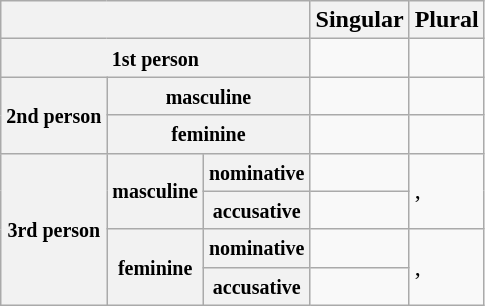<table class="wikitable">
<tr>
<th colspan="3"></th>
<th>Singular</th>
<th>Plural</th>
</tr>
<tr>
<th colspan="3"><small>1st person</small></th>
<td> </td>
<td> </td>
</tr>
<tr>
<th rowspan="2"><small>2nd person</small></th>
<th colspan="2"><small>masculine</small></th>
<td> </td>
<td> </td>
</tr>
<tr>
<th colspan="2"><small>feminine</small></th>
<td> </td>
<td> </td>
</tr>
<tr>
<th rowspan="4"><small>3rd person</small></th>
<th rowspan="2"><small>masculine</small></th>
<th><small>nominative</small></th>
<td> </td>
<td rowspan="2"> , <br> </td>
</tr>
<tr>
<th><small>accusative</small></th>
<td> </td>
</tr>
<tr>
<th rowspan="2"><small>feminine</small></th>
<th><small>nominative</small></th>
<td> </td>
<td rowspan="2"> , <br> </td>
</tr>
<tr>
<th><small>accusative</small></th>
<td> </td>
</tr>
</table>
